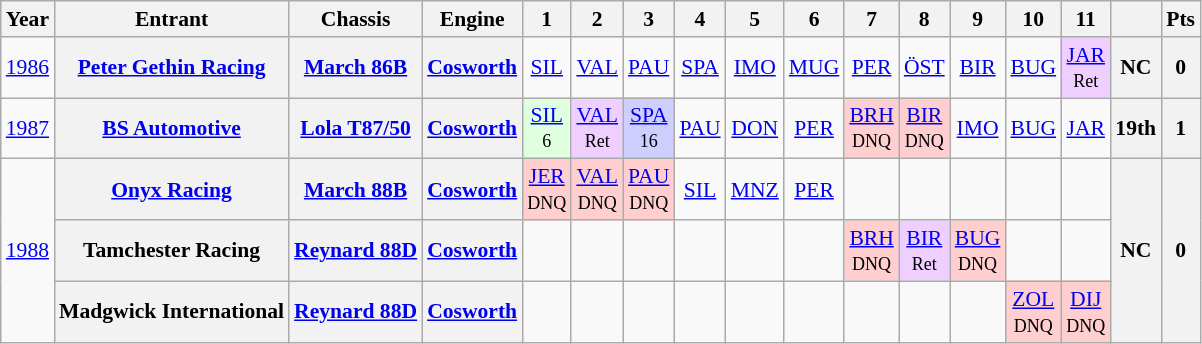<table class="wikitable" style="text-align:center; font-size:90%">
<tr>
<th>Year</th>
<th>Entrant</th>
<th>Chassis</th>
<th>Engine</th>
<th>1</th>
<th>2</th>
<th>3</th>
<th>4</th>
<th>5</th>
<th>6</th>
<th>7</th>
<th>8</th>
<th>9</th>
<th>10</th>
<th>11</th>
<th></th>
<th>Pts</th>
</tr>
<tr>
<td><a href='#'>1986</a></td>
<th><a href='#'>Peter Gethin Racing</a></th>
<th><a href='#'>March 86B</a></th>
<th><a href='#'>Cosworth</a></th>
<td><a href='#'>SIL</a></td>
<td><a href='#'>VAL</a></td>
<td><a href='#'>PAU</a></td>
<td><a href='#'>SPA</a></td>
<td><a href='#'>IMO</a></td>
<td><a href='#'>MUG</a></td>
<td><a href='#'>PER</a></td>
<td><a href='#'>ÖST</a></td>
<td><a href='#'>BIR</a></td>
<td><a href='#'>BUG</a></td>
<td style="background:#EFCFFF;"><a href='#'>JAR</a><br><small>Ret</small></td>
<th>NC</th>
<th>0</th>
</tr>
<tr>
<td><a href='#'>1987</a></td>
<th><a href='#'>BS Automotive</a></th>
<th><a href='#'>Lola T87/50</a></th>
<th><a href='#'>Cosworth</a></th>
<td style="background:#DFFFDF;"><a href='#'>SIL</a><br><small>6</small></td>
<td style="background:#EFCFFF;"><a href='#'>VAL</a><br><small>Ret</small></td>
<td style="background:#CFCFFF;"><a href='#'>SPA</a><br><small>16</small></td>
<td><a href='#'>PAU</a></td>
<td><a href='#'>DON</a></td>
<td><a href='#'>PER</a></td>
<td style="background:#FFCFCF;"><a href='#'>BRH</a><br><small>DNQ</small></td>
<td style="background:#FFCFCF;"><a href='#'>BIR</a><br><small>DNQ</small></td>
<td><a href='#'>IMO</a></td>
<td><a href='#'>BUG</a></td>
<td><a href='#'>JAR</a></td>
<th>19th</th>
<th>1</th>
</tr>
<tr>
<td rowspan=3><a href='#'>1988</a></td>
<th><a href='#'>Onyx Racing</a></th>
<th><a href='#'>March 88B</a></th>
<th><a href='#'>Cosworth</a></th>
<td style="background:#FFCFCF;"><a href='#'>JER</a><br><small>DNQ</small></td>
<td style="background:#FFCFCF;"><a href='#'>VAL</a><br><small>DNQ</small></td>
<td style="background:#FFCFCF;"><a href='#'>PAU</a><br><small>DNQ</small></td>
<td><a href='#'>SIL</a></td>
<td><a href='#'>MNZ</a></td>
<td><a href='#'>PER</a></td>
<td></td>
<td></td>
<td></td>
<td></td>
<td></td>
<th rowspan=3>NC</th>
<th rowspan=3>0</th>
</tr>
<tr>
<th>Tamchester Racing</th>
<th><a href='#'>Reynard 88D</a></th>
<th><a href='#'>Cosworth</a></th>
<td></td>
<td></td>
<td></td>
<td></td>
<td></td>
<td></td>
<td style="background:#FFCFCF;"><a href='#'>BRH</a><br><small>DNQ</small></td>
<td style="background:#EFCFFF;"><a href='#'>BIR</a><br><small>Ret</small></td>
<td style="background:#FFCFCF;"><a href='#'>BUG</a><br><small>DNQ</small></td>
<td></td>
<td></td>
</tr>
<tr>
<th>Madgwick International</th>
<th><a href='#'>Reynard 88D</a></th>
<th><a href='#'>Cosworth</a></th>
<td></td>
<td></td>
<td></td>
<td></td>
<td></td>
<td></td>
<td></td>
<td></td>
<td></td>
<td style="background:#FFCFCF;"><a href='#'>ZOL</a><br><small>DNQ</small></td>
<td style="background:#FFCFCF;"><a href='#'>DIJ</a><br><small>DNQ</small></td>
</tr>
</table>
